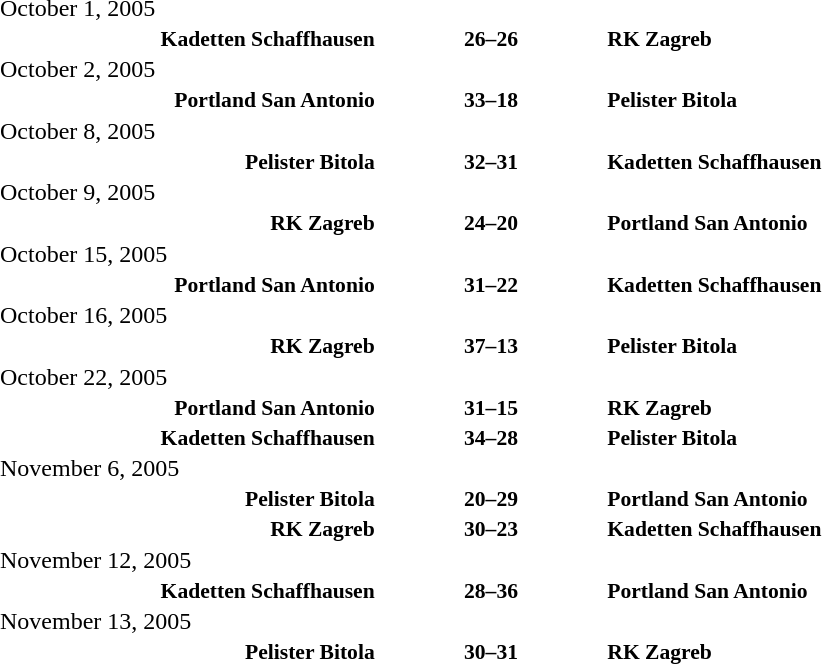<table width=100% cellspacing=1>
<tr>
<th width=20%></th>
<th width=12%></th>
<th width=20%></th>
<th></th>
</tr>
<tr>
<td>October 1, 2005</td>
</tr>
<tr style=font-size:90%>
<td align=right><strong>Kadetten Schaffhausen</strong></td>
<td align=center><strong>26–26</strong></td>
<td><strong>RK Zagreb</strong></td>
</tr>
<tr>
<td>October 2, 2005</td>
</tr>
<tr style=font-size:90%>
<td align=right><strong>Portland San Antonio</strong></td>
<td align=center><strong>33–18</strong></td>
<td><strong>Pelister Bitola</strong></td>
</tr>
<tr>
<td>October 8, 2005</td>
</tr>
<tr style=font-size:90%>
<td align=right><strong>Pelister Bitola</strong></td>
<td align=center><strong>32–31</strong></td>
<td><strong>Kadetten Schaffhausen</strong></td>
</tr>
<tr>
<td>October 9, 2005</td>
</tr>
<tr style=font-size:90%>
<td align=right><strong>RK Zagreb</strong></td>
<td align=center><strong>24–20</strong></td>
<td><strong>Portland San Antonio</strong></td>
</tr>
<tr>
<td>October 15, 2005</td>
</tr>
<tr style=font-size:90%>
<td align=right><strong>Portland San Antonio</strong></td>
<td align=center><strong>31–22</strong></td>
<td><strong>Kadetten Schaffhausen</strong></td>
</tr>
<tr>
<td>October 16, 2005</td>
</tr>
<tr style=font-size:90%>
<td align=right><strong>RK Zagreb</strong></td>
<td align=center><strong>37–13</strong></td>
<td><strong>Pelister Bitola</strong></td>
</tr>
<tr>
<td>October 22, 2005</td>
</tr>
<tr style=font-size:90%>
<td align=right><strong>Portland San Antonio</strong></td>
<td align=center><strong>31–15</strong></td>
<td><strong>RK Zagreb</strong></td>
</tr>
<tr style=font-size:90%>
<td align=right><strong>Kadetten Schaffhausen</strong></td>
<td align=center><strong>34–28</strong></td>
<td><strong>Pelister Bitola</strong></td>
</tr>
<tr>
<td>November 6, 2005</td>
</tr>
<tr style=font-size:90%>
<td align=right><strong>Pelister Bitola</strong></td>
<td align=center><strong>20–29</strong></td>
<td><strong>Portland San Antonio</strong></td>
</tr>
<tr style=font-size:90%>
<td align=right><strong>RK Zagreb</strong></td>
<td align=center><strong>30–23</strong></td>
<td><strong>Kadetten Schaffhausen</strong></td>
</tr>
<tr>
<td>November 12, 2005</td>
</tr>
<tr style=font-size:90%>
<td align=right><strong>Kadetten Schaffhausen</strong></td>
<td align=center><strong>28–36</strong></td>
<td><strong>Portland San Antonio</strong></td>
</tr>
<tr>
<td>November 13, 2005</td>
</tr>
<tr style=font-size:90%>
<td align=right><strong>Pelister Bitola</strong></td>
<td align=center><strong>30–31</strong></td>
<td><strong>RK Zagreb</strong></td>
</tr>
</table>
